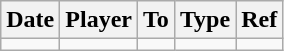<table class="wikitable">
<tr>
<th><strong>Date</strong></th>
<th><strong>Player</strong></th>
<th><strong>To</strong></th>
<th><strong>Type</strong></th>
<th><strong>Ref</strong></th>
</tr>
<tr>
<td></td>
<td></td>
<td></td>
<td></td>
<td></td>
</tr>
</table>
